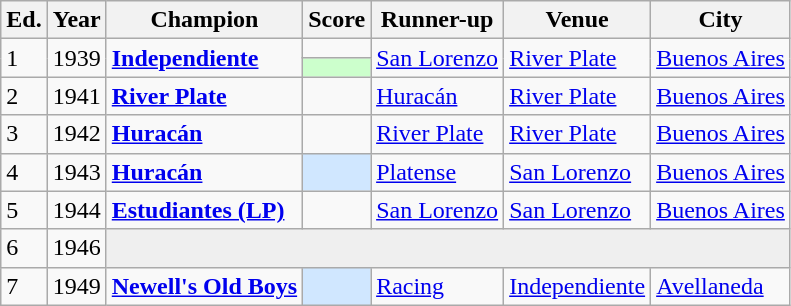<table class="wikitable sortable">
<tr>
<th width=px>Ed.</th>
<th width=px>Year</th>
<th width= px>Champion</th>
<th width= px>Score</th>
<th width= px>Runner-up</th>
<th width= px>Venue</th>
<th width= px>City</th>
</tr>
<tr>
<td rowspan=2>1</td>
<td rowspan=2>1939</td>
<td rowspan=2><strong><a href='#'>Independiente</a></strong> </td>
<td></td>
<td rowspan=2><a href='#'>San Lorenzo</a></td>
<td rowspan=2><a href='#'>River Plate</a></td>
<td rowspan=2><a href='#'>Buenos Aires</a></td>
</tr>
<tr>
<td bgcolor=#ccffcc></td>
</tr>
<tr>
<td>2</td>
<td>1941</td>
<td><strong><a href='#'>River Plate</a></strong> </td>
<td></td>
<td><a href='#'>Huracán</a></td>
<td><a href='#'>River Plate</a></td>
<td><a href='#'>Buenos Aires</a></td>
</tr>
<tr>
<td>3</td>
<td>1942</td>
<td><strong><a href='#'>Huracán</a></strong> </td>
<td></td>
<td><a href='#'>River Plate</a></td>
<td><a href='#'>River Plate</a></td>
<td><a href='#'>Buenos Aires</a></td>
</tr>
<tr>
<td>4</td>
<td>1943</td>
<td><strong><a href='#'>Huracán</a></strong> </td>
<td bgcolor=#d0e7ff></td>
<td><a href='#'>Platense</a></td>
<td><a href='#'>San Lorenzo</a></td>
<td><a href='#'>Buenos Aires</a></td>
</tr>
<tr>
<td>5</td>
<td>1944</td>
<td><strong><a href='#'>Estudiantes (LP)</a></strong> </td>
<td></td>
<td><a href='#'>San Lorenzo</a></td>
<td><a href='#'>San Lorenzo</a></td>
<td><a href='#'>Buenos Aires</a></td>
</tr>
<tr>
<td>6</td>
<td>1946</td>
<td colspan=5 style=background:#efefef></td>
</tr>
<tr>
<td>7</td>
<td>1949</td>
<td><strong><a href='#'>Newell's Old Boys</a></strong> </td>
<td bgcolor=#d0e7ff></td>
<td><a href='#'>Racing</a></td>
<td><a href='#'>Independiente</a></td>
<td><a href='#'>Avellaneda</a></td>
</tr>
</table>
